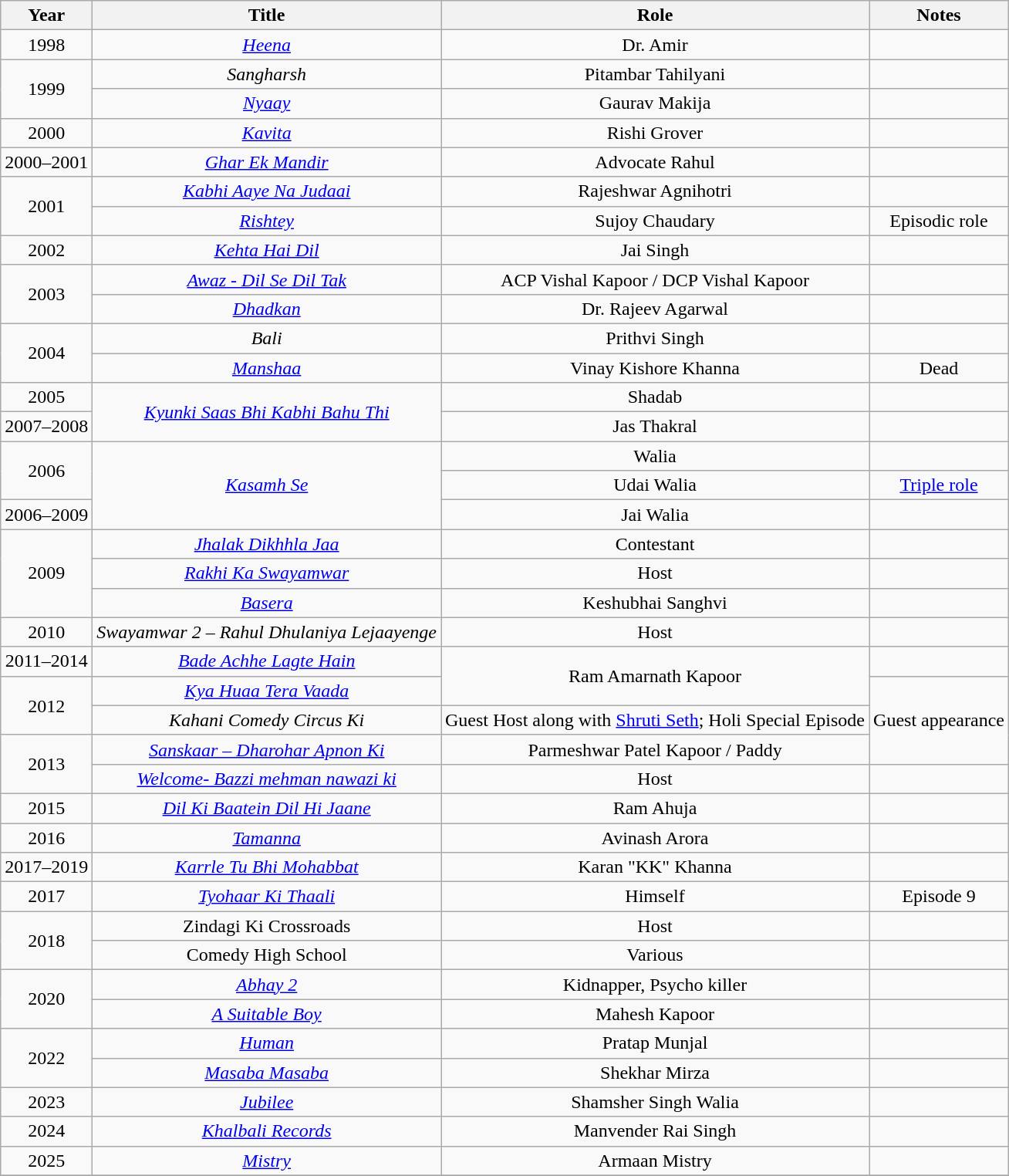<table class="wikitable sortable" style="text-align:center;">
<tr>
<th scope="col">Year</th>
<th scope="col">Title</th>
<th scope="col">Role</th>
<th scope="col">Notes</th>
</tr>
<tr>
<td>1998</td>
<td><em><a href='#'>Heena</a></em></td>
<td>Dr. Amir</td>
<td></td>
</tr>
<tr>
<td rowspan="2">1999</td>
<td><em>Sangharsh</em></td>
<td>Pitambar Tahilyani</td>
<td></td>
</tr>
<tr>
<td><em><a href='#'>Nyaay</a></em></td>
<td>Gaurav Makija</td>
<td></td>
</tr>
<tr>
<td>2000</td>
<td><em><a href='#'>Kavita</a></em></td>
<td>Rishi Grover</td>
<td></td>
</tr>
<tr>
<td>2000–2001</td>
<td><em><a href='#'>Ghar Ek Mandir</a></em></td>
<td>Advocate Rahul</td>
<td></td>
</tr>
<tr>
<td rowspan="2">2001</td>
<td><em><a href='#'>Kabhi Aaye Na Judaai</a></em></td>
<td>Rajeshwar Agnihotri</td>
<td></td>
</tr>
<tr>
<td><em><a href='#'>Rishtey</a></em></td>
<td>Sujoy Chaudary</td>
<td>Episodic role</td>
</tr>
<tr>
<td>2002</td>
<td><em><a href='#'>Kehta Hai Dil</a></em></td>
<td>Jai Singh</td>
<td></td>
</tr>
<tr>
<td rowspan="2">2003</td>
<td><em><a href='#'>Awaz - Dil Se Dil Tak</a></em></td>
<td>ACP Vishal Kapoor / DCP Vishal Kapoor</td>
<td></td>
</tr>
<tr>
<td><em><a href='#'>Dhadkan</a></em></td>
<td>Dr. Rajeev Agarwal</td>
<td></td>
</tr>
<tr>
<td rowspan="2">2004</td>
<td><em>Bali</em></td>
<td>Prithvi Singh</td>
<td></td>
</tr>
<tr>
<td><em><a href='#'>Manshaa</a></em></td>
<td>Vinay Kishore Khanna</td>
<td>Dead</td>
</tr>
<tr>
<td>2005</td>
<td rowspan="2"><em><a href='#'>Kyunki Saas Bhi Kabhi Bahu Thi</a></em></td>
<td>Shadab</td>
<td></td>
</tr>
<tr>
<td>2007–2008</td>
<td>Jas Thakral</td>
<td></td>
</tr>
<tr>
<td rowspan="2">2006</td>
<td rowspan="3"><em><a href='#'>Kasamh Se</a></em></td>
<td>Walia</td>
<td></td>
</tr>
<tr>
<td>Udai Walia</td>
<td><a href='#'>Triple role</a></td>
</tr>
<tr>
<td>2006–2009</td>
<td>Jai Walia</td>
<td></td>
</tr>
<tr>
<td rowspan="3">2009</td>
<td><em><a href='#'>Jhalak Dikhhla Jaa</a></em></td>
<td>Contestant</td>
<td></td>
</tr>
<tr>
<td><em><a href='#'>Rakhi Ka Swayamwar</a></em></td>
<td>Host</td>
<td></td>
</tr>
<tr>
<td><em><a href='#'>Basera</a></em></td>
<td>Keshubhai Sanghvi</td>
</tr>
<tr>
<td>2010</td>
<td><em>Swayamwar 2 – Rahul Dhulaniya Lejaayenge</em></td>
<td>Host</td>
<td></td>
</tr>
<tr>
<td>2011–2014</td>
<td><em><a href='#'>Bade Achhe Lagte Hain</a></em></td>
<td rowspan="2">Ram Amarnath Kapoor</td>
<td></td>
</tr>
<tr>
<td rowspan="2">2012</td>
<td><em><a href='#'>Kya Huaa Tera Vaada</a></em></td>
<td rowspan="3">Guest appearance</td>
</tr>
<tr>
<td><em>Kahani Comedy Circus Ki</em></td>
<td>Guest Host along with <a href='#'>Shruti Seth</a>; Holi Special Episode</td>
</tr>
<tr>
<td rowspan="2">2013</td>
<td><em><a href='#'>Sanskaar – Dharohar Apnon Ki</a></em></td>
<td>Parmeshwar Patel Kapoor / Paddy</td>
</tr>
<tr>
<td><em><a href='#'>Welcome- Bazzi mehman nawazi ki</a></em></td>
<td>Host</td>
<td></td>
</tr>
<tr>
<td>2015</td>
<td><em><a href='#'>Dil Ki Baatein Dil Hi Jaane</a></em></td>
<td>Ram Ahuja</td>
<td></td>
</tr>
<tr>
<td>2016</td>
<td><em><a href='#'>Tamanna</a></em></td>
<td>Avinash Arora</td>
<td></td>
</tr>
<tr>
<td>2017–2019</td>
<td><em><a href='#'>Karrle Tu Bhi Mohabbat</a></em></td>
<td>Karan "KK" Khanna</td>
<td></td>
</tr>
<tr>
<td>2017</td>
<td><em><a href='#'>Tyohaar Ki Thaali</a></em></td>
<td>Himself</td>
<td>Episode 9</td>
</tr>
<tr>
<td rowspan="2">2018</td>
<td>Zindagi Ki Crossroads</td>
<td>Host</td>
<td></td>
</tr>
<tr>
<td>Comedy High School</td>
<td>Various</td>
<td></td>
</tr>
<tr>
<td rowspan="2">2020</td>
<td><em><a href='#'>Abhay 2</a></em></td>
<td>Kidnapper, Psycho killer</td>
<td></td>
</tr>
<tr>
<td><em><a href='#'>A Suitable Boy</a></em></td>
<td>Mahesh Kapoor</td>
<td></td>
</tr>
<tr>
<td rowspan="2">2022</td>
<td><em><a href='#'>Human</a></em></td>
<td>Pratap Munjal</td>
<td></td>
</tr>
<tr>
<td><em><a href='#'>Masaba Masaba</a></em></td>
<td>Shekhar Mirza</td>
<td></td>
</tr>
<tr>
<td>2023</td>
<td><em><a href='#'>Jubilee</a></em></td>
<td>Shamsher Singh Walia</td>
<td></td>
</tr>
<tr>
<td>2024</td>
<td><em><a href='#'>Khalbali Records</a></em></td>
<td>Manvender Rai Singh</td>
<td></td>
</tr>
<tr>
<td>2025</td>
<td><em><a href='#'>Mistry</a></em></td>
<td>Armaan Mistry</td>
<td></td>
</tr>
<tr>
</tr>
</table>
